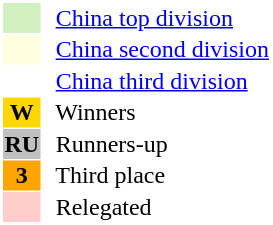<table style="border: 1px solid #ffffff; background-color: #ffffff" cellspacing="1" cellpadding="1">
<tr>
<td bgcolor="#D0F0C0" width="20"></td>
<td bgcolor="#ffffff" align="left">  <a href='#'>China top division</a></td>
</tr>
<tr>
<td bgcolor="#FFFFE0" width="20"></td>
<td bgcolor="#ffffff" align="left">  <a href='#'>China second division</a></td>
</tr>
<tr>
<th bgcolor="#ffffff" width="20"></th>
<td bgcolor="#ffffff" align="left">  <a href='#'>China third division</a></td>
</tr>
<tr>
<th bgcolor="#FFD700" width="20">W</th>
<td bgcolor="#ffffff" align="left">  Winners</td>
</tr>
<tr>
<th bgcolor="#C0C0C0" width="20">RU</th>
<td bgcolor="#ffffff" align="left">  Runners-up</td>
</tr>
<tr>
<th bgcolor="#FFA500" width="20">3</th>
<td bgcolor="#ffffff" align="left">  Third place</td>
</tr>
<tr>
<th bgcolor="#ffcccc" width="20"></th>
<td bgcolor="#ffffff" align="left">  Relegated</td>
</tr>
</table>
